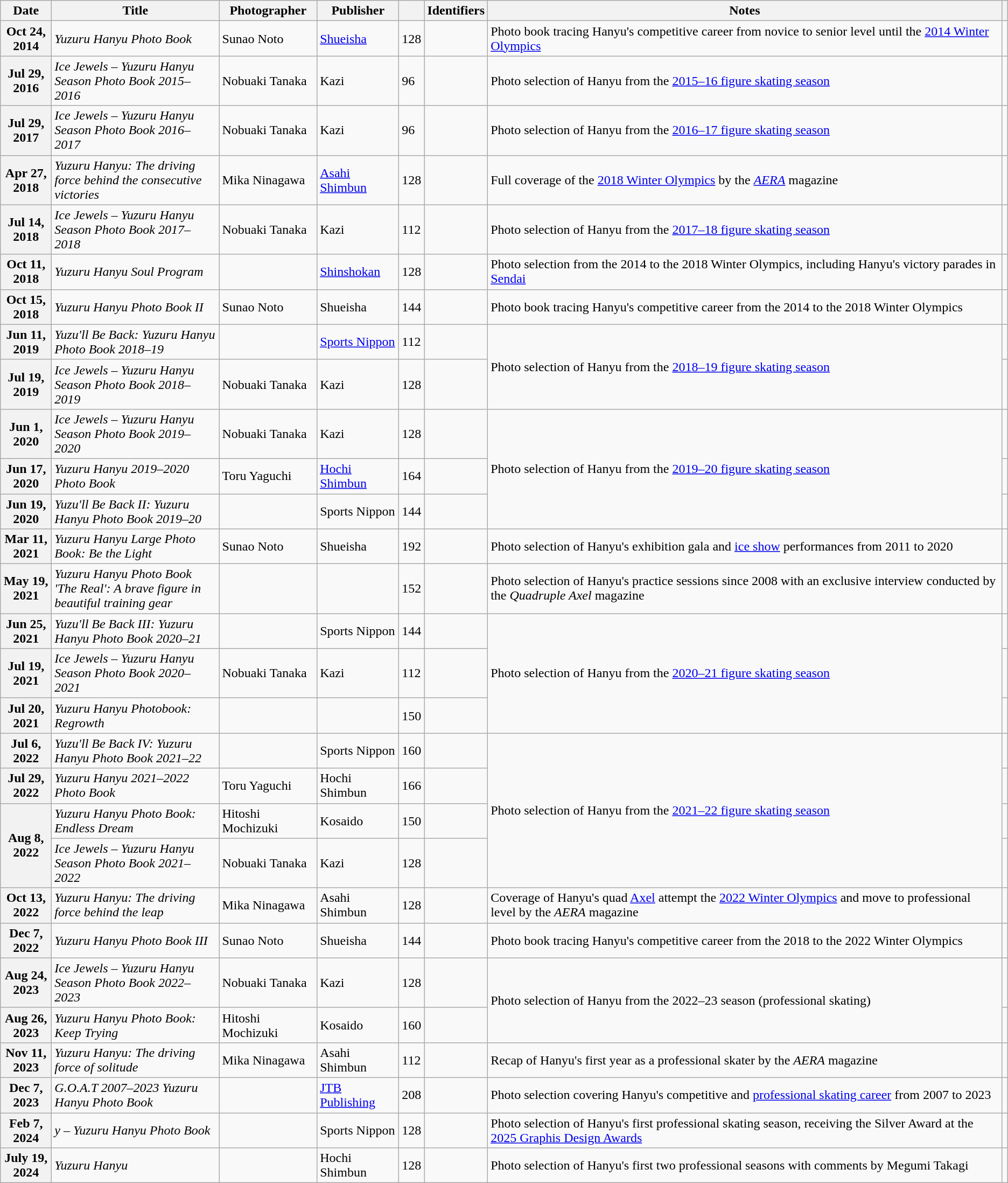<table class="wikitable plainrowheaders">
<tr>
<th scope=col width=56px>Date</th>
<th scope=col width=200px>Title</th>
<th scope=col>Photographer</th>
<th scope=col>Publisher</th>
<th scope=col></th>
<th scope=col>Identifiers</th>
<th scope=col>Notes</th>
<th scope=col></th>
</tr>
<tr>
<th scope=row>Oct 24, 2014</th>
<td><em>Yuzuru Hanyu Photo Book</em> </td>
<td>Sunao Noto</td>
<td><a href='#'>Shueisha</a></td>
<td>128</td>
<td></td>
<td>Photo book tracing Hanyu's competitive career from novice to senior level until the <a href='#'>2014 Winter Olympics</a></td>
<td></td>
</tr>
<tr>
<th scope=row>Jul 29, 2016</th>
<td><em>Ice Jewels – Yuzuru Hanyu Season Photo Book 2015–2016</em></td>
<td>Nobuaki Tanaka</td>
<td>Kazi</td>
<td>96</td>
<td></td>
<td>Photo selection of Hanyu from the <a href='#'>2015–16 figure skating season</a></td>
<td></td>
</tr>
<tr>
<th scope=row>Jul 29, 2017</th>
<td><em>Ice Jewels – Yuzuru Hanyu Season Photo Book 2016–2017</em></td>
<td>Nobuaki Tanaka</td>
<td>Kazi</td>
<td>96</td>
<td></td>
<td>Photo selection of Hanyu from the <a href='#'>2016–17 figure skating season</a></td>
<td></td>
</tr>
<tr>
<th scope=row>Apr 27, 2018</th>
<td><em>Yuzuru Hanyu: The driving force behind the consecutive victories</em> </td>
<td>Mika Ninagawa</td>
<td><a href='#'>Asahi Shimbun</a></td>
<td>128</td>
<td></td>
<td>Full coverage of the <a href='#'>2018 Winter Olympics</a> by the <em><a href='#'>AERA</a></em> magazine</td>
<td></td>
</tr>
<tr>
<th scope=row>Jul 14, 2018</th>
<td><em>Ice Jewels – Yuzuru Hanyu Season Photo Book 2017–2018</em></td>
<td>Nobuaki Tanaka</td>
<td>Kazi</td>
<td>112</td>
<td></td>
<td>Photo selection of Hanyu from the <a href='#'>2017–18 figure skating season</a></td>
<td></td>
</tr>
<tr>
<th scope=row>Oct 11, 2018</th>
<td><em>Yuzuru Hanyu Soul Program</em> </td>
<td></td>
<td><a href='#'>Shinshokan</a></td>
<td>128</td>
<td></td>
<td>Photo selection from the 2014 to the 2018 Winter Olympics, including Hanyu's victory parades in <a href='#'>Sendai</a></td>
<td></td>
</tr>
<tr>
<th scope=row>Oct 15, 2018</th>
<td><em>Yuzuru Hanyu Photo Book II</em> </td>
<td>Sunao Noto</td>
<td>Shueisha</td>
<td>144</td>
<td></td>
<td>Photo book tracing Hanyu's competitive career from the 2014 to the 2018 Winter Olympics</td>
<td></td>
</tr>
<tr>
<th scope=row>Jun 11, 2019</th>
<td><em>Yuzu'll Be Back: Yuzuru Hanyu Photo Book 2018–19</em> </td>
<td></td>
<td><a href='#'>Sports Nippon</a></td>
<td>112</td>
<td></td>
<td rowspan=2>Photo selection of Hanyu from the <a href='#'>2018–19 figure skating season</a></td>
<td></td>
</tr>
<tr>
<th scope=row>Jul 19, 2019</th>
<td><em>Ice Jewels – Yuzuru Hanyu Season Photo Book 2018–2019</em></td>
<td>Nobuaki Tanaka</td>
<td>Kazi</td>
<td>128</td>
<td></td>
<td></td>
</tr>
<tr>
<th scope=row>Jun 1, 2020</th>
<td><em>Ice Jewels – Yuzuru Hanyu Season Photo Book 2019–2020</em></td>
<td>Nobuaki Tanaka</td>
<td>Kazi</td>
<td>128</td>
<td></td>
<td rowspan=3>Photo selection of Hanyu from the <a href='#'>2019–20 figure skating season</a></td>
<td></td>
</tr>
<tr>
<th scope=row>Jun 17, 2020</th>
<td><em>Yuzuru Hanyu 2019–2020 Photo Book</em></td>
<td>Toru Yaguchi</td>
<td><a href='#'>Hochi Shimbun</a></td>
<td>164</td>
<td></td>
<td></td>
</tr>
<tr>
<th scope=row>Jun 19, 2020</th>
<td><em>Yuzu'll Be Back II: Yuzuru Hanyu Photo Book 2019–20</em> </td>
<td></td>
<td>Sports Nippon</td>
<td>144</td>
<td></td>
<td></td>
</tr>
<tr>
<th scope=row>Mar 11, 2021</th>
<td><em>Yuzuru Hanyu Large Photo Book: Be the Light</em> </td>
<td>Sunao Noto</td>
<td>Shueisha</td>
<td>192</td>
<td></td>
<td>Photo selection of Hanyu's exhibition gala and <a href='#'>ice show</a> performances from 2011 to 2020</td>
<td></td>
</tr>
<tr>
<th scope=row>May 19, 2021</th>
<td><em>Yuzuru Hanyu Photo Book 'The Real': A brave figure in beautiful training gear</em> </td>
<td></td>
<td></td>
<td>152</td>
<td></td>
<td>Photo selection of Hanyu's practice sessions since 2008 with an exclusive interview conducted by the <em>Quadruple Axel</em> magazine</td>
<td></td>
</tr>
<tr>
<th scope=row>Jun 25, 2021</th>
<td><em>Yuzu'll Be Back III: Yuzuru Hanyu Photo Book 2020–21</em> </td>
<td></td>
<td>Sports Nippon</td>
<td>144</td>
<td></td>
<td rowspan=3>Photo selection of Hanyu from the <a href='#'>2020–21 figure skating season</a></td>
<td></td>
</tr>
<tr>
<th scope=row>Jul 19, 2021</th>
<td><em>Ice Jewels – Yuzuru Hanyu Season Photo Book 2020–2021</em></td>
<td>Nobuaki Tanaka</td>
<td>Kazi</td>
<td>112</td>
<td></td>
<td></td>
</tr>
<tr>
<th scope=row>Jul 20, 2021</th>
<td><em>Yuzuru Hanyu Photobook: Regrowth</em> </td>
<td></td>
<td></td>
<td>150</td>
<td></td>
<td></td>
</tr>
<tr>
<th scope=row>Jul 6, 2022</th>
<td><em>Yuzu'll Be Back IV: Yuzuru Hanyu Photo Book 2021–22</em> </td>
<td></td>
<td>Sports Nippon</td>
<td>160</td>
<td></td>
<td rowspan=4>Photo selection of Hanyu from the <a href='#'>2021–22 figure skating season</a></td>
<td></td>
</tr>
<tr>
<th scope=row>Jul 29, 2022</th>
<td><em>Yuzuru Hanyu 2021–2022 Photo Book</em></td>
<td>Toru Yaguchi</td>
<td>Hochi Shimbun</td>
<td>166</td>
<td></td>
<td></td>
</tr>
<tr>
<th scope=row rowspan=2>Aug 8, 2022</th>
<td><em>Yuzuru Hanyu Photo Book: Endless Dream</em> </td>
<td>Hitoshi Mochizuki</td>
<td>Kosaido</td>
<td>150</td>
<td></td>
<td></td>
</tr>
<tr>
<td><em>Ice Jewels – Yuzuru Hanyu Season Photo Book 2021–2022</em></td>
<td>Nobuaki Tanaka</td>
<td>Kazi</td>
<td>128</td>
<td></td>
<td></td>
</tr>
<tr>
<th scope=row>Oct 13, 2022</th>
<td><em>Yuzuru Hanyu: The driving force behind the leap</em> </td>
<td>Mika Ninagawa</td>
<td>Asahi Shimbun</td>
<td>128</td>
<td></td>
<td>Coverage of Hanyu's quad <a href='#'>Axel</a> attempt the <a href='#'>2022 Winter Olympics</a> and move to professional level by the <em>AERA</em> magazine</td>
<td></td>
</tr>
<tr>
<th scope=row>Dec 7, 2022</th>
<td><em>Yuzuru Hanyu Photo Book III</em> </td>
<td>Sunao Noto</td>
<td>Shueisha</td>
<td>144</td>
<td></td>
<td>Photo book tracing Hanyu's competitive career from the 2018 to the 2022 Winter Olympics</td>
<td></td>
</tr>
<tr>
<th scope=row>Aug 24, 2023</th>
<td><em>Ice Jewels – Yuzuru Hanyu Season Photo Book 2022–2023</em></td>
<td>Nobuaki Tanaka</td>
<td>Kazi</td>
<td>128</td>
<td></td>
<td rowspan=2>Photo selection of Hanyu from the 2022–23 season (professional skating)</td>
<td></td>
</tr>
<tr>
<th scope=row>Aug 26, 2023</th>
<td><em>Yuzuru Hanyu Photo Book: Keep Trying</em> </td>
<td>Hitoshi Mochizuki</td>
<td>Kosaido</td>
<td>160</td>
<td></td>
<td></td>
</tr>
<tr>
<th scope=row>Nov 11, 2023</th>
<td><em>Yuzuru Hanyu: The driving force of solitude</em> </td>
<td>Mika Ninagawa</td>
<td>Asahi Shimbun</td>
<td>112</td>
<td></td>
<td>Recap of Hanyu's first year as a professional skater by the <em>AERA</em> magazine</td>
<td></td>
</tr>
<tr>
<th scope=row>Dec 7, 2023</th>
<td><em>G.O.A.T 2007–2023 Yuzuru Hanyu Photo Book</em></td>
<td></td>
<td><a href='#'>JTB Publishing</a></td>
<td>208</td>
<td></td>
<td>Photo selection covering Hanyu's competitive and <a href='#'>professional skating career</a> from 2007 to 2023</td>
<td></td>
</tr>
<tr>
<th scope=row>Feb 7, 2024</th>
<td><em>y – Yuzuru Hanyu Photo Book</em> </td>
<td></td>
<td>Sports Nippon</td>
<td>128</td>
<td></td>
<td>Photo selection of Hanyu's first professional skating season, receiving the Silver Award at the <a href='#'>2025 Graphis Design Awards</a></td>
<td></td>
</tr>
<tr>
<th scope=row>July 19, 2024</th>
<td><em>Yuzuru Hanyu</em> </td>
<td></td>
<td>Hochi Shimbun</td>
<td>128</td>
<td></td>
<td>Photo selection of Hanyu's first two professional seasons with comments by Megumi Takagi</td>
<td></td>
</tr>
</table>
